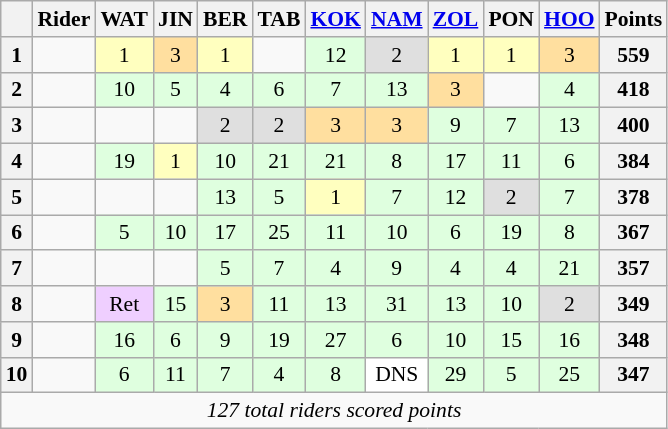<table class="wikitable" style="font-size: 90%; text-align:center">
<tr style="vertical-align:middle;">
<th style="vertical-align:middle"></th>
<th style="vertical-align:middle;background">Rider</th>
<th>WAT<br></th>
<th>JIN<br></th>
<th>BER<br></th>
<th>TAB<br></th>
<th><a href='#'>KOK</a><br></th>
<th><a href='#'>NAM</a><br></th>
<th><a href='#'>ZOL</a><br></th>
<th>PON<br></th>
<th><a href='#'>HOO</a><br></th>
<th style="vertical-align:middle">Points</th>
</tr>
<tr>
<th>1</th>
<td style="text-align:left"></td>
<td style="background-color:#ffffbf">1</td>
<td style="background-color:#ffdf9f">3</td>
<td style="background-color:#ffffbf">1</td>
<td></td>
<td style="background-color:#dfffdf">12</td>
<td style="background-color:#dfdfdf">2</td>
<td style="background-color:#ffffbf">1</td>
<td style="background-color:#ffffbf">1</td>
<td style="background-color:#ffdf9f">3</td>
<th>559</th>
</tr>
<tr>
<th>2</th>
<td style="text-align:left"></td>
<td style="background-color:#dfffdf">10</td>
<td style="background-color:#dfffdf">5</td>
<td style="background-color:#dfffdf">4</td>
<td style="background-color:#dfffdf">6</td>
<td style="background-color:#dfffdf">7</td>
<td style="background-color:#dfffdf">13</td>
<td style="background-color:#ffdf9f">3</td>
<td></td>
<td style="background-color:#dfffdf">4</td>
<th>418</th>
</tr>
<tr>
<th>3</th>
<td style="text-align:left"></td>
<td></td>
<td></td>
<td style="background-color:#dfdfdf">2</td>
<td style="background-color:#dfdfdf">2</td>
<td style="background-color:#ffdf9f">3</td>
<td style="background-color:#ffdf9f">3</td>
<td style="background-color:#dfffdf">9</td>
<td style="background-color:#dfffdf">7</td>
<td style="background-color:#dfffdf">13</td>
<th>400</th>
</tr>
<tr>
<th>4</th>
<td style="text-align:left"></td>
<td style="background-color:#dfffdf">19</td>
<td style="background-color:#ffffbf">1</td>
<td style="background-color:#dfffdf">10</td>
<td style="background-color:#dfffdf">21</td>
<td style="background-color:#dfffdf">21</td>
<td style="background-color:#dfffdf">8</td>
<td style="background-color:#dfffdf">17</td>
<td style="background-color:#dfffdf">11</td>
<td style="background-color:#dfffdf">6</td>
<th>384</th>
</tr>
<tr>
<th>5</th>
<td style="text-align:left"></td>
<td></td>
<td></td>
<td style="background-color:#dfffdf">13</td>
<td style="background-color:#dfffdf">5</td>
<td style="background-color:#ffffbf">1</td>
<td style="background-color:#dfffdf">7</td>
<td style="background-color:#dfffdf">12</td>
<td style="background-color:#dfdfdf">2</td>
<td style="background-color:#dfffdf">7</td>
<th>378</th>
</tr>
<tr>
<th>6</th>
<td style="text-align:left"></td>
<td style="background-color:#dfffdf">5</td>
<td style="background-color:#dfffdf">10</td>
<td style="background-color:#dfffdf">17</td>
<td style="background-color:#dfffdf">25</td>
<td style="background-color:#dfffdf">11</td>
<td style="background-color:#dfffdf">10</td>
<td style="background-color:#dfffdf">6</td>
<td style="background-color:#dfffdf">19</td>
<td style="background-color:#dfffdf">8</td>
<th>367</th>
</tr>
<tr>
<th>7</th>
<td style="text-align:left"></td>
<td></td>
<td></td>
<td style="background-color:#dfffdf">5</td>
<td style="background-color:#dfffdf">7</td>
<td style="background-color:#dfffdf">4</td>
<td style="background-color:#dfffdf">9</td>
<td style="background-color:#dfffdf">4</td>
<td style="background-color:#dfffdf">4</td>
<td style="background-color:#dfffdf">21</td>
<th>357</th>
</tr>
<tr>
<th>8</th>
<td style="text-align:left"></td>
<td style="background-color:#efcfff">Ret</td>
<td style="background-color:#dfffdf">15</td>
<td style="background-color:#ffdf9f">3</td>
<td style="background-color:#dfffdf">11</td>
<td style="background-color:#dfffdf">13</td>
<td style="background-color:#dfffdf">31</td>
<td style="background-color:#dfffdf">13</td>
<td style="background-color:#dfffdf">10</td>
<td style="background-color:#dfdfdf">2</td>
<th>349</th>
</tr>
<tr>
<th>9</th>
<td style="text-align:left"></td>
<td style="background-color:#dfffdf">16</td>
<td style="background-color:#dfffdf">6</td>
<td style="background-color:#dfffdf">9</td>
<td style="background-color:#dfffdf">19</td>
<td style="background-color:#dfffdf">27</td>
<td style="background-color:#dfffdf">6</td>
<td style="background-color:#dfffdf">10</td>
<td style="background-color:#dfffdf">15</td>
<td style="background-color:#dfffdf">16</td>
<th>348</th>
</tr>
<tr>
<th>10</th>
<td style="text-align:left"></td>
<td style="background-color:#dfffdf">6</td>
<td style="background-color:#dfffdf">11</td>
<td style="background-color:#dfffdf">7</td>
<td style="background-color:#dfffdf">4</td>
<td style="background-color:#dfffdf">8</td>
<td style="background-color:#ffffff">DNS</td>
<td style="background-color:#dfffdf">29</td>
<td style="background-color:#dfffdf">5</td>
<td style="background-color:#dfffdf">25</td>
<th>347</th>
</tr>
<tr>
<td colspan=12><em>127 total riders scored points</em></td>
</tr>
</table>
